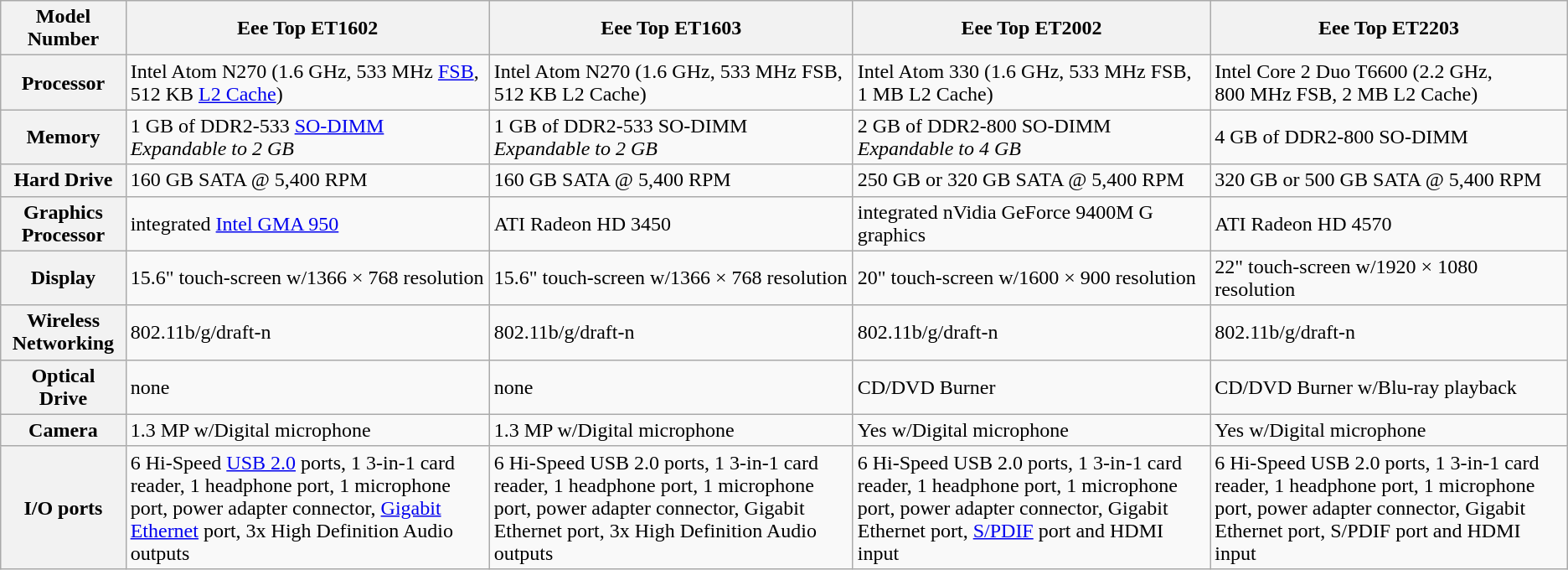<table class="wikitable">
<tr>
<th><strong>Model Number</strong></th>
<th>Eee Top ET1602</th>
<th>Eee Top ET1603</th>
<th>Eee Top ET2002</th>
<th>Eee Top ET2203</th>
</tr>
<tr>
<th><strong>Processor</strong></th>
<td>Intel Atom N270 (1.6 GHz, 533 MHz <a href='#'>FSB</a>, 512 KB <a href='#'>L2 Cache</a>)</td>
<td>Intel Atom N270 (1.6 GHz, 533 MHz FSB, 512 KB L2 Cache)</td>
<td>Intel Atom 330 (1.6 GHz, 533 MHz FSB, 1 MB L2 Cache)</td>
<td>Intel Core 2 Duo T6600 (2.2 GHz, 800 MHz FSB, 2 MB L2 Cache)</td>
</tr>
<tr>
<th><strong>Memory</strong></th>
<td>1 GB of DDR2-533 <a href='#'>SO-DIMM</a> <span> <em>Expandable to 2 GB</em></span></td>
<td>1 GB of DDR2-533 SO-DIMM <span> <em>Expandable to 2 GB</em></span></td>
<td>2 GB of DDR2-800 SO-DIMM <span> <em>Expandable to 4 GB</em></span></td>
<td>4 GB of DDR2-800 SO-DIMM</td>
</tr>
<tr>
<th><strong>Hard Drive</strong></th>
<td>160 GB SATA @ 5,400 RPM</td>
<td>160 GB SATA @ 5,400 RPM</td>
<td>250 GB or 320 GB SATA @ 5,400 RPM</td>
<td>320 GB or 500 GB SATA @ 5,400 RPM</td>
</tr>
<tr>
<th><strong>Graphics Processor</strong></th>
<td>integrated <a href='#'>Intel GMA 950</a></td>
<td>ATI Radeon HD 3450</td>
<td>integrated nVidia GeForce 9400M G graphics</td>
<td>ATI Radeon HD 4570</td>
</tr>
<tr>
<th><strong>Display</strong></th>
<td>15.6" touch-screen w/1366 × 768 resolution</td>
<td>15.6" touch-screen w/1366 × 768 resolution</td>
<td>20" touch-screen w/1600 × 900 resolution</td>
<td>22" touch-screen w/1920 × 1080 resolution</td>
</tr>
<tr>
<th><strong>Wireless Networking</strong></th>
<td>802.11b/g/draft-n</td>
<td>802.11b/g/draft-n</td>
<td>802.11b/g/draft-n</td>
<td>802.11b/g/draft-n</td>
</tr>
<tr>
<th><strong>Optical Drive</strong></th>
<td>none</td>
<td>none</td>
<td>CD/DVD Burner</td>
<td>CD/DVD Burner w/Blu-ray playback</td>
</tr>
<tr>
<th><strong>Camera</strong></th>
<td>1.3 MP w/Digital microphone</td>
<td>1.3 MP w/Digital microphone</td>
<td>Yes w/Digital microphone</td>
<td>Yes w/Digital microphone</td>
</tr>
<tr>
<th><strong>I/O ports</strong></th>
<td>6 Hi-Speed <a href='#'>USB 2.0</a> ports, 1 3-in-1 card reader, 1 headphone port, 1 microphone port, power adapter connector, <a href='#'>Gigabit Ethernet</a> port, 3x High Definition Audio outputs</td>
<td>6 Hi-Speed USB 2.0 ports, 1 3-in-1 card reader, 1 headphone port, 1 microphone port, power adapter connector, Gigabit Ethernet port, 3x High Definition Audio outputs</td>
<td>6 Hi-Speed USB 2.0 ports, 1 3-in-1 card reader, 1 headphone port, 1 microphone port, power adapter connector, Gigabit Ethernet port, <a href='#'>S/PDIF</a> port and HDMI input</td>
<td>6 Hi-Speed USB 2.0 ports, 1 3-in-1 card reader, 1 headphone port, 1 microphone port, power adapter connector, Gigabit Ethernet port, S/PDIF port and HDMI input</td>
</tr>
</table>
